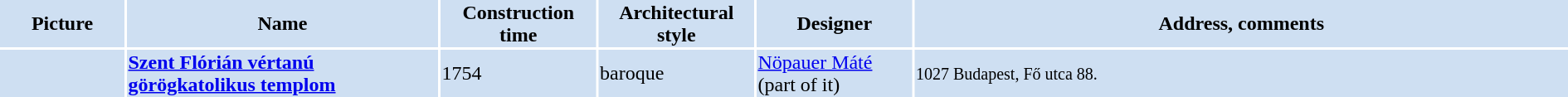<table width="100%">
<tr>
<th bgcolor="#CEDFF2" width="8%">Picture</th>
<th bgcolor="#CEDFF2" width="20%">Name</th>
<th bgcolor="#CEDFF2" width="10%">Construction time</th>
<th bgcolor="#CEDFF2" width="10%">Architectural style</th>
<th bgcolor="#CEDFF2" width="10%">Designer</th>
<th bgcolor="#CEDFF2" width="42%">Address, comments</th>
</tr>
<tr>
<td bgcolor="#CEDFF2"></td>
<td bgcolor="#CEDFF2"><strong><a href='#'>Szent Flórián vértanú görögkatolikus templom</a></strong></td>
<td bgcolor="#CEDFF2">1754</td>
<td bgcolor="#CEDFF2">baroque</td>
<td bgcolor="#CEDFF2"><a href='#'>Nöpauer Máté</a> (part of it)</td>
<td bgcolor="#CEDFF2"><small>1027 Budapest, Fő utca 88.</small></td>
</tr>
</table>
